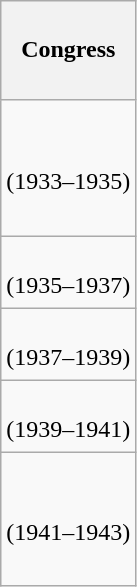<table class="wikitable" style="float:left; margin:0; margin-right:-0.5px; margin-top:14px; text-align:center;">
<tr style="white-space:nowrap; height:4.1em;">
<th>Congress</th>
</tr>
<tr style="white-space:nowrap; height:5.69em;">
<td><strong></strong><br>(1933–1935)</td>
</tr>
<tr style="white-space:nowrap; height:3em">
<td><strong></strong><br>(1935–1937)</td>
</tr>
<tr style="white-space:nowrap; height:3em">
<td><strong></strong><br>(1937–1939)</td>
</tr>
<tr style="white-space:nowrap; height:3em">
<td><strong></strong><br>(1939–1941)</td>
</tr>
<tr style="white-space:nowrap; height:5.6em">
<td><strong></strong><br>(1941–1943)</td>
</tr>
</table>
